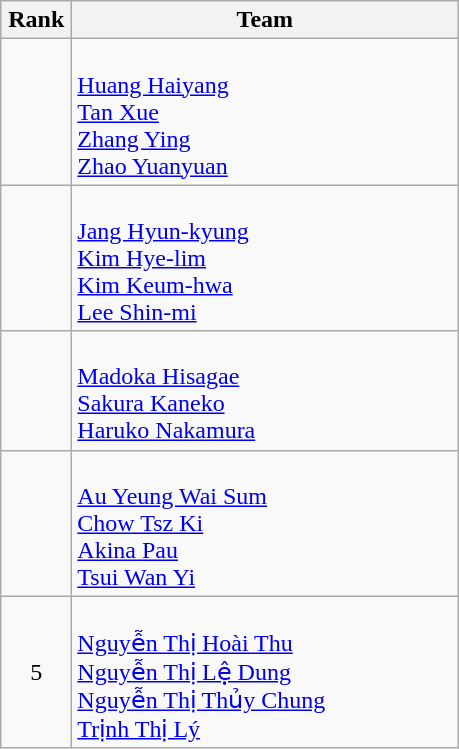<table class="wikitable" style="text-align: center;">
<tr>
<th width=40>Rank</th>
<th width=250>Team</th>
</tr>
<tr>
<td></td>
<td align=left><br><a href='#'>Huang Haiyang</a><br><a href='#'>Tan Xue</a><br><a href='#'>Zhang Ying</a><br><a href='#'>Zhao Yuanyuan</a></td>
</tr>
<tr>
<td></td>
<td align=left><br><a href='#'>Jang Hyun-kyung</a><br><a href='#'>Kim Hye-lim</a><br><a href='#'>Kim Keum-hwa</a><br><a href='#'>Lee Shin-mi</a></td>
</tr>
<tr>
<td></td>
<td align=left><br><a href='#'>Madoka Hisagae</a><br><a href='#'>Sakura Kaneko</a><br><a href='#'>Haruko Nakamura</a></td>
</tr>
<tr>
<td></td>
<td align=left><br><a href='#'>Au Yeung Wai Sum</a><br><a href='#'>Chow Tsz Ki</a><br><a href='#'>Akina Pau</a><br><a href='#'>Tsui Wan Yi</a></td>
</tr>
<tr>
<td>5</td>
<td align=left><br><a href='#'>Nguyễn Thị Hoài Thu</a><br><a href='#'>Nguyễn Thị Lệ Dung</a><br><a href='#'>Nguyễn Thị Thủy Chung</a><br><a href='#'>Trịnh Thị Lý</a></td>
</tr>
</table>
